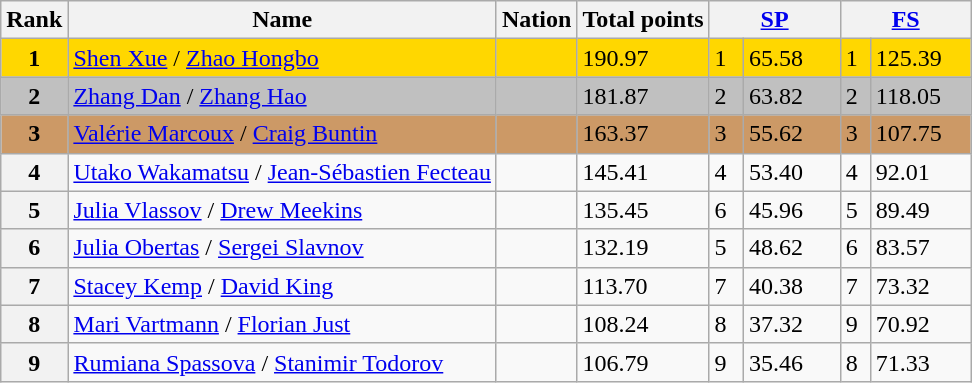<table class="wikitable">
<tr>
<th>Rank</th>
<th>Name</th>
<th>Nation</th>
<th>Total points</th>
<th colspan="2" width="80px"><a href='#'>SP</a></th>
<th colspan="2" width="80px"><a href='#'>FS</a></th>
</tr>
<tr bgcolor="gold">
<td align="center"><strong>1</strong></td>
<td><a href='#'>Shen Xue</a> / <a href='#'>Zhao Hongbo</a></td>
<td></td>
<td>190.97</td>
<td>1</td>
<td>65.58</td>
<td>1</td>
<td>125.39</td>
</tr>
<tr bgcolor="silver">
<td align="center"><strong>2</strong></td>
<td><a href='#'>Zhang Dan</a> / <a href='#'>Zhang Hao</a></td>
<td></td>
<td>181.87</td>
<td>2</td>
<td>63.82</td>
<td>2</td>
<td>118.05</td>
</tr>
<tr bgcolor="cc9966">
<td align="center"><strong>3</strong></td>
<td><a href='#'>Valérie Marcoux</a> / <a href='#'>Craig Buntin</a></td>
<td></td>
<td>163.37</td>
<td>3</td>
<td>55.62</td>
<td>3</td>
<td>107.75</td>
</tr>
<tr>
<th>4</th>
<td><a href='#'>Utako Wakamatsu</a> / <a href='#'>Jean-Sébastien Fecteau</a></td>
<td></td>
<td>145.41</td>
<td>4</td>
<td>53.40</td>
<td>4</td>
<td>92.01</td>
</tr>
<tr>
<th>5</th>
<td><a href='#'>Julia Vlassov</a> / <a href='#'>Drew Meekins</a></td>
<td></td>
<td>135.45</td>
<td>6</td>
<td>45.96</td>
<td>5</td>
<td>89.49</td>
</tr>
<tr>
<th>6</th>
<td><a href='#'>Julia Obertas</a> / <a href='#'>Sergei Slavnov</a></td>
<td></td>
<td>132.19</td>
<td>5</td>
<td>48.62</td>
<td>6</td>
<td>83.57</td>
</tr>
<tr>
<th>7</th>
<td><a href='#'>Stacey Kemp</a> / <a href='#'>David King</a></td>
<td></td>
<td>113.70</td>
<td>7</td>
<td>40.38</td>
<td>7</td>
<td>73.32</td>
</tr>
<tr>
<th>8</th>
<td><a href='#'>Mari Vartmann</a> / <a href='#'>Florian Just</a></td>
<td></td>
<td>108.24</td>
<td>8</td>
<td>37.32</td>
<td>9</td>
<td>70.92</td>
</tr>
<tr>
<th>9</th>
<td><a href='#'>Rumiana Spassova</a> / <a href='#'>Stanimir Todorov</a></td>
<td></td>
<td>106.79</td>
<td>9</td>
<td>35.46</td>
<td>8</td>
<td>71.33</td>
</tr>
</table>
